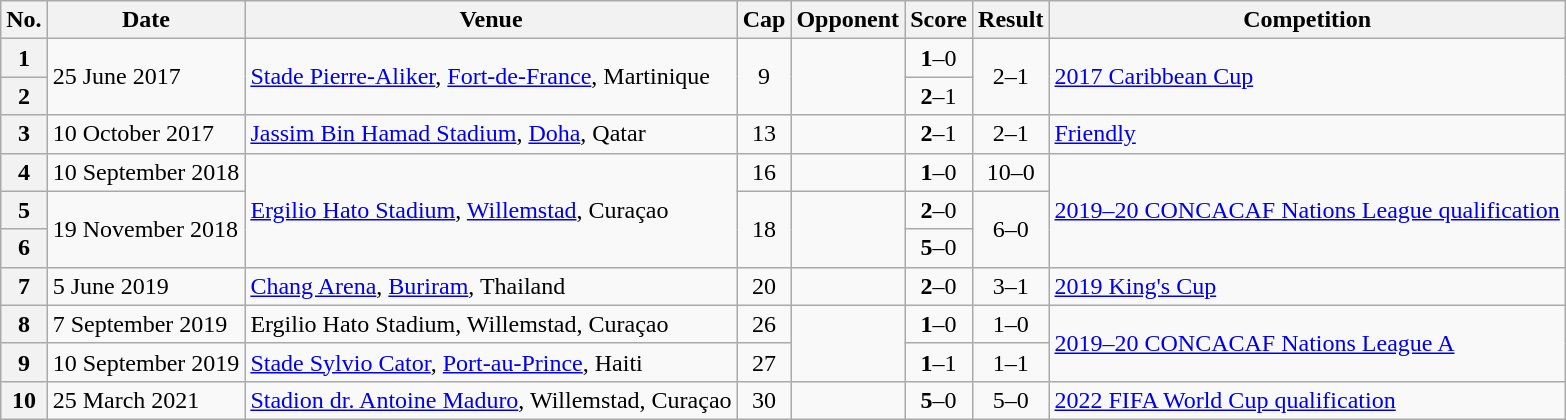<table class="wikitable sortable plainrowheaders">
<tr>
<th scope=col>No.</th>
<th scope=col data-sort-type=date>Date</th>
<th scope=col>Venue</th>
<th scope=col>Cap</th>
<th scope=col>Opponent</th>
<th scope=col>Score</th>
<th scope=col>Result</th>
<th scope=col>Competition</th>
</tr>
<tr>
<th scope=row>1</th>
<td rowspan=2>25 June 2017</td>
<td rowspan=2><a href='#'>Stade Pierre-Aliker</a>, <a href='#'>Fort-de-France</a>, Martinique</td>
<td rowspan=2 align=center>9</td>
<td rowspan=2></td>
<td align=center><strong>1</strong>–0</td>
<td rowspan=2 align=center>2–1</td>
<td rowspan=2><a href='#'>2017 Caribbean Cup</a></td>
</tr>
<tr>
<th scope=row>2</th>
<td align=center><strong>2</strong>–1</td>
</tr>
<tr>
<th scope=row>3</th>
<td>10 October 2017</td>
<td><a href='#'>Jassim Bin Hamad Stadium</a>, <a href='#'>Doha</a>, Qatar</td>
<td align=center>13</td>
<td></td>
<td align=center><strong>2</strong>–1</td>
<td align=center>2–1</td>
<td><a href='#'>Friendly</a></td>
</tr>
<tr>
<th scope=row>4</th>
<td>10 September 2018</td>
<td rowspan=3><a href='#'>Ergilio Hato Stadium</a>, <a href='#'>Willemstad</a>, Curaçao</td>
<td align=center>16</td>
<td></td>
<td align=center><strong>1</strong>–0</td>
<td align=center>10–0</td>
<td rowspan=3><a href='#'>2019–20 CONCACAF Nations League qualification</a></td>
</tr>
<tr>
<th scope=row>5</th>
<td rowspan=2>19 November 2018</td>
<td rowspan=2 align=center>18</td>
<td rowspan=2></td>
<td align=center><strong>2</strong>–0</td>
<td rowspan=2 align=center>6–0</td>
</tr>
<tr>
<th scope=row>6</th>
<td align=center><strong>5</strong>–0</td>
</tr>
<tr>
<th scope=row>7</th>
<td>5 June 2019</td>
<td><a href='#'>Chang Arena</a>, <a href='#'>Buriram</a>, Thailand</td>
<td align=center>20</td>
<td></td>
<td align=center><strong>2</strong>–0</td>
<td align=center>3–1</td>
<td><a href='#'>2019 King's Cup</a></td>
</tr>
<tr>
<th scope=row>8</th>
<td>7 September 2019</td>
<td>Ergilio Hato Stadium, Willemstad, Curaçao</td>
<td align=center>26</td>
<td rowspan=2></td>
<td align=center><strong>1</strong>–0</td>
<td align=center>1–0</td>
<td rowspan=2><a href='#'>2019–20 CONCACAF Nations League A</a></td>
</tr>
<tr>
<th scope=row>9</th>
<td>10 September 2019</td>
<td><a href='#'>Stade Sylvio Cator</a>, <a href='#'>Port-au-Prince</a>, Haiti</td>
<td align=center>27</td>
<td align=center><strong>1</strong>–1</td>
<td align=center>1–1</td>
</tr>
<tr>
<th scope=row>10</th>
<td>25 March 2021</td>
<td><a href='#'>Stadion dr. Antoine Maduro</a>, Willemstad, Curaçao</td>
<td align=center>30</td>
<td></td>
<td align=center><strong>5</strong>–0</td>
<td align=center>5–0</td>
<td><a href='#'>2022 FIFA World Cup qualification</a></td>
</tr>
</table>
